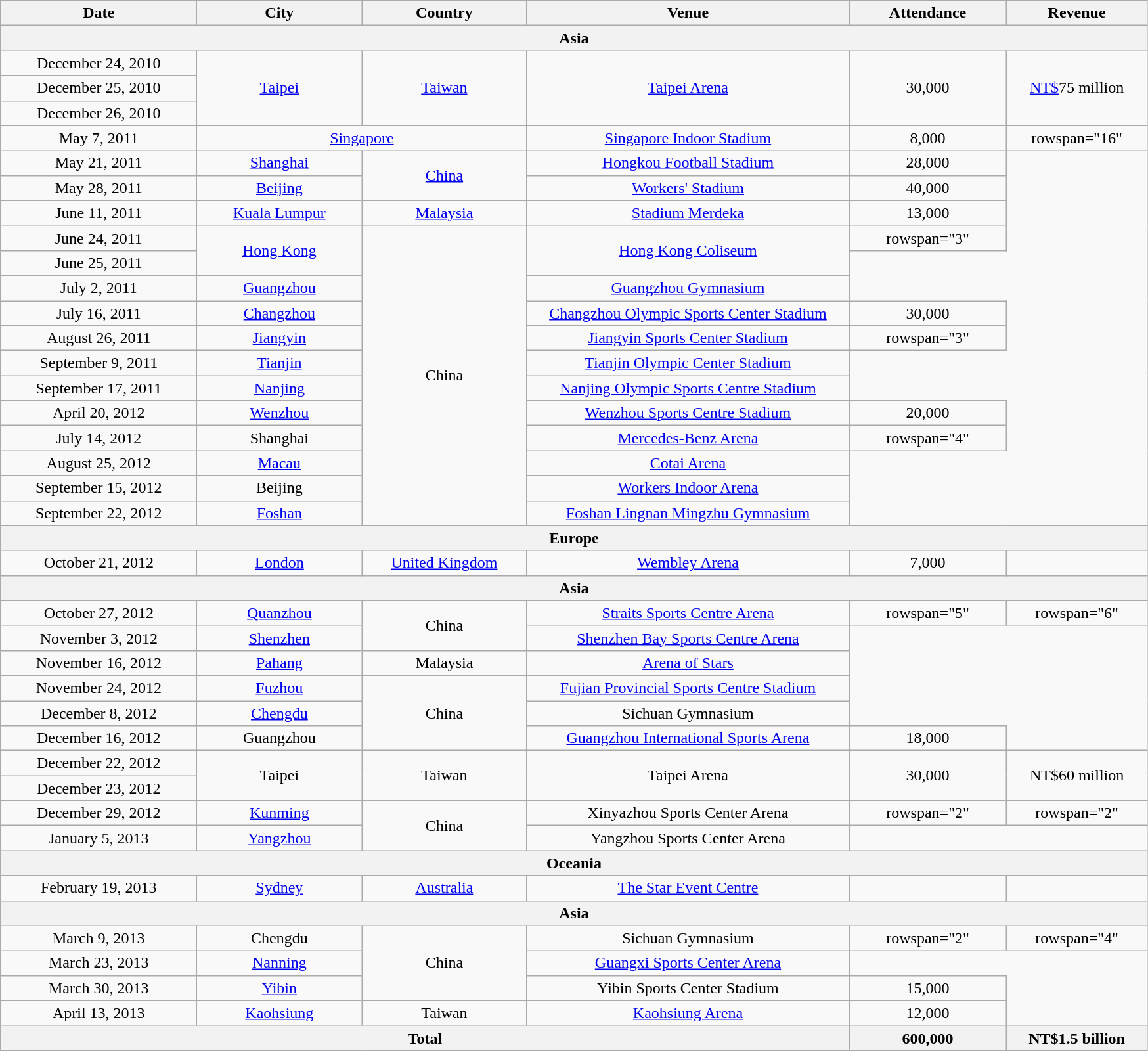<table class="wikitable plainrowheaders" style="text-align:center;">
<tr>
<th scope="col" style="width:12em;">Date</th>
<th scope="col" style="width:10em;">City</th>
<th scope="col" style="width:10em;">Country</th>
<th scope="col" style="width:20em;">Venue</th>
<th scope="col" style="width:9.5em;">Attendance</th>
<th scope="col" style="width:8.5em;">Revenue</th>
</tr>
<tr>
<th colspan="6">Asia</th>
</tr>
<tr>
<td>December 24, 2010</td>
<td rowspan="3"><a href='#'>Taipei</a></td>
<td rowspan="3"><a href='#'>Taiwan</a></td>
<td rowspan="3"><a href='#'>Taipei Arena</a></td>
<td rowspan="3">30,000</td>
<td rowspan="3"><a href='#'>NT$</a>75 million</td>
</tr>
<tr>
<td>December 25, 2010</td>
</tr>
<tr>
<td>December 26, 2010</td>
</tr>
<tr>
<td>May 7, 2011</td>
<td colspan="2"><a href='#'>Singapore</a></td>
<td><a href='#'>Singapore Indoor Stadium</a></td>
<td>8,000</td>
<td>rowspan="16" </td>
</tr>
<tr>
<td>May 21, 2011</td>
<td><a href='#'>Shanghai</a></td>
<td rowspan="2"><a href='#'>China</a></td>
<td><a href='#'>Hongkou Football Stadium</a></td>
<td>28,000</td>
</tr>
<tr>
<td>May 28, 2011</td>
<td><a href='#'>Beijing</a></td>
<td><a href='#'>Workers' Stadium</a></td>
<td>40,000</td>
</tr>
<tr>
<td>June 11, 2011</td>
<td><a href='#'>Kuala Lumpur</a></td>
<td><a href='#'>Malaysia</a></td>
<td><a href='#'>Stadium Merdeka</a></td>
<td>13,000</td>
</tr>
<tr>
<td>June 24, 2011</td>
<td rowspan="2"><a href='#'>Hong Kong</a></td>
<td rowspan="12">China</td>
<td rowspan="2"><a href='#'>Hong Kong Coliseum</a></td>
<td>rowspan="3" </td>
</tr>
<tr>
<td>June 25, 2011</td>
</tr>
<tr>
<td>July 2, 2011</td>
<td><a href='#'>Guangzhou</a></td>
<td><a href='#'>Guangzhou Gymnasium</a></td>
</tr>
<tr>
<td>July 16, 2011</td>
<td><a href='#'>Changzhou</a></td>
<td><a href='#'>Changzhou Olympic Sports Center Stadium</a></td>
<td>30,000</td>
</tr>
<tr>
<td>August 26, 2011</td>
<td><a href='#'>Jiangyin</a></td>
<td><a href='#'>Jiangyin Sports Center Stadium</a></td>
<td>rowspan="3" </td>
</tr>
<tr>
<td>September 9, 2011</td>
<td><a href='#'>Tianjin</a></td>
<td><a href='#'>Tianjin Olympic Center Stadium</a></td>
</tr>
<tr>
<td>September 17, 2011</td>
<td><a href='#'>Nanjing</a></td>
<td><a href='#'>Nanjing Olympic Sports Centre Stadium</a></td>
</tr>
<tr>
<td>April 20, 2012</td>
<td><a href='#'>Wenzhou</a></td>
<td><a href='#'>Wenzhou Sports Centre Stadium</a></td>
<td>20,000</td>
</tr>
<tr>
<td>July 14, 2012</td>
<td>Shanghai</td>
<td><a href='#'>Mercedes-Benz Arena</a></td>
<td>rowspan="4" </td>
</tr>
<tr>
<td>August 25, 2012</td>
<td><a href='#'>Macau</a></td>
<td><a href='#'>Cotai Arena</a></td>
</tr>
<tr>
<td>September 15, 2012</td>
<td>Beijing</td>
<td><a href='#'>Workers Indoor Arena</a></td>
</tr>
<tr>
<td>September 22, 2012</td>
<td><a href='#'>Foshan</a></td>
<td><a href='#'>Foshan Lingnan Mingzhu Gymnasium</a></td>
</tr>
<tr>
<th colspan="6">Europe</th>
</tr>
<tr>
<td>October 21, 2012</td>
<td><a href='#'>London</a></td>
<td><a href='#'>United Kingdom</a></td>
<td><a href='#'>Wembley Arena</a></td>
<td>7,000</td>
<td></td>
</tr>
<tr>
<th colspan="6">Asia</th>
</tr>
<tr>
<td>October 27, 2012</td>
<td><a href='#'>Quanzhou</a></td>
<td rowspan="2">China</td>
<td><a href='#'>Straits Sports Centre Arena</a></td>
<td>rowspan="5" </td>
<td>rowspan="6" </td>
</tr>
<tr>
<td>November 3, 2012</td>
<td><a href='#'>Shenzhen</a></td>
<td><a href='#'>Shenzhen Bay Sports Centre Arena</a></td>
</tr>
<tr>
<td>November 16, 2012</td>
<td><a href='#'>Pahang</a></td>
<td>Malaysia</td>
<td><a href='#'>Arena of Stars</a></td>
</tr>
<tr>
<td>November 24, 2012</td>
<td><a href='#'>Fuzhou</a></td>
<td rowspan="3">China</td>
<td><a href='#'>Fujian Provincial Sports Centre Stadium</a></td>
</tr>
<tr>
<td>December 8, 2012</td>
<td><a href='#'>Chengdu</a></td>
<td>Sichuan Gymnasium</td>
</tr>
<tr>
<td>December 16, 2012</td>
<td>Guangzhou</td>
<td><a href='#'>Guangzhou International Sports Arena</a></td>
<td>18,000</td>
</tr>
<tr>
<td>December 22, 2012</td>
<td rowspan="2">Taipei</td>
<td rowspan="2">Taiwan</td>
<td rowspan="2">Taipei Arena</td>
<td rowspan="2">30,000</td>
<td rowspan="2">NT$60 million</td>
</tr>
<tr>
<td>December 23, 2012</td>
</tr>
<tr>
<td>December 29, 2012</td>
<td><a href='#'>Kunming</a></td>
<td rowspan="2">China</td>
<td>Xinyazhou Sports Center Arena</td>
<td>rowspan="2" </td>
<td>rowspan="2" </td>
</tr>
<tr>
<td>January 5, 2013</td>
<td><a href='#'>Yangzhou</a></td>
<td>Yangzhou Sports Center Arena</td>
</tr>
<tr>
<th colspan="6">Oceania</th>
</tr>
<tr>
<td>February 19, 2013</td>
<td><a href='#'>Sydney</a></td>
<td><a href='#'>Australia</a></td>
<td><a href='#'>The Star Event Centre</a></td>
<td></td>
<td></td>
</tr>
<tr>
<th colspan="6">Asia</th>
</tr>
<tr>
<td>March 9, 2013</td>
<td>Chengdu</td>
<td rowspan="3">China</td>
<td>Sichuan Gymnasium</td>
<td>rowspan="2" </td>
<td>rowspan="4" </td>
</tr>
<tr>
<td>March 23, 2013</td>
<td><a href='#'>Nanning</a></td>
<td><a href='#'>Guangxi Sports Center Arena</a></td>
</tr>
<tr>
<td>March 30, 2013</td>
<td><a href='#'>Yibin</a></td>
<td>Yibin Sports Center Stadium</td>
<td>15,000</td>
</tr>
<tr>
<td>April 13, 2013</td>
<td><a href='#'>Kaohsiung</a></td>
<td>Taiwan</td>
<td><a href='#'>Kaohsiung Arena</a></td>
<td>12,000</td>
</tr>
<tr>
<th colspan="4">Total</th>
<th>600,000</th>
<th>NT$1.5 billion</th>
</tr>
</table>
